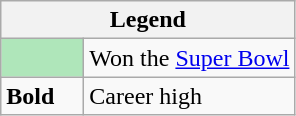<table class="wikitable mw-collapsible">
<tr>
<th colspan="2">Legend</th>
</tr>
<tr>
<td style="background:#afe6ba; width:3em;"></td>
<td>Won the <a href='#'>Super Bowl</a></td>
</tr>
<tr>
<td><strong>Bold</strong></td>
<td>Career high</td>
</tr>
</table>
